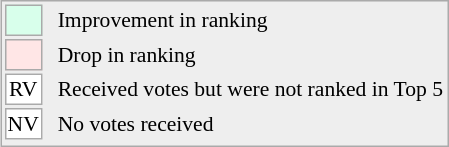<table align="right" style="font-size:90%; border:1px solid #aaaaaa; white-space:nowrap; background:#eeeeee;">
<tr>
<td style="background:#d8ffeb; width:20px; border:1px solid #aaaaaa;"> </td>
<td rowspan="5"> </td>
<td>Improvement in ranking</td>
</tr>
<tr>
<td style="background:#ffe6e6; width:20px; border:1px solid #aaaaaa;"> </td>
<td>Drop in ranking</td>
</tr>
<tr>
<td align="center" style="width:20px; border:1px solid #aaaaaa; background:white;">RV</td>
<td>Received votes but were not ranked in Top 5</td>
</tr>
<tr>
<td align="center" style="width:20px; border:1px solid #aaaaaa; background:white;">NV</td>
<td>No votes received</td>
</tr>
<tr>
</tr>
</table>
